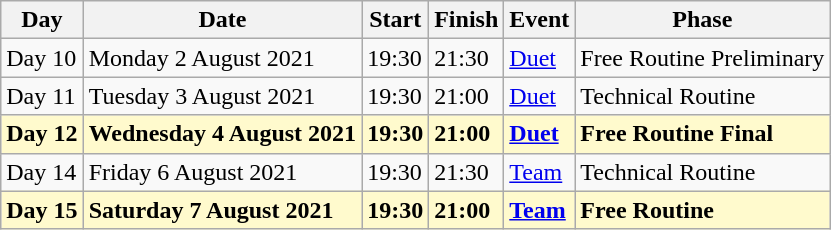<table class=wikitable>
<tr>
<th>Day</th>
<th>Date</th>
<th>Start</th>
<th>Finish</th>
<th>Event</th>
<th>Phase</th>
</tr>
<tr>
<td>Day 10</td>
<td>Monday 2 August 2021</td>
<td>19:30</td>
<td>21:30</td>
<td><a href='#'>Duet</a></td>
<td>Free Routine Preliminary</td>
</tr>
<tr>
<td>Day 11</td>
<td>Tuesday 3 August 2021</td>
<td>19:30</td>
<td>21:00</td>
<td><a href='#'>Duet</a></td>
<td>Technical Routine</td>
</tr>
<tr>
<td style=background:lemonchiffon><strong>Day 12</strong></td>
<td style=background:lemonchiffon><strong>Wednesday 4 August 2021</strong></td>
<td style=background:lemonchiffon><strong>19:30</strong></td>
<td style=background:lemonchiffon><strong>21:00</strong></td>
<td style=background:lemonchiffon><strong><a href='#'>Duet</a></strong></td>
<td style=background:lemonchiffon><strong>Free Routine Final</strong></td>
</tr>
<tr>
<td>Day 14</td>
<td>Friday 6 August 2021</td>
<td>19:30</td>
<td>21:30</td>
<td><a href='#'>Team</a></td>
<td>Technical Routine</td>
</tr>
<tr>
<td style=background:lemonchiffon><strong>Day 15</strong></td>
<td style=background:lemonchiffon><strong>Saturday 7 August 2021</strong></td>
<td style=background:lemonchiffon><strong>19:30</strong></td>
<td style=background:lemonchiffon><strong>21:00</strong></td>
<td style=background:lemonchiffon><strong><a href='#'>Team</a></strong></td>
<td style=background:lemonchiffon><strong>Free Routine</strong></td>
</tr>
</table>
